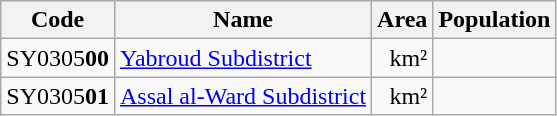<table class="wikitable sortable">
<tr>
<th>Code</th>
<th>Name</th>
<th>Area</th>
<th>Population</th>
</tr>
<tr>
<td>SY0305<strong>00</strong></td>
<td><a href='#'>Yabroud Subdistrict</a></td>
<td align=right> km²</td>
<td align=right></td>
</tr>
<tr>
<td>SY0305<strong>01</strong></td>
<td><a href='#'>Assal al-Ward Subdistrict</a></td>
<td align=right> km²</td>
<td align="right"></td>
</tr>
</table>
